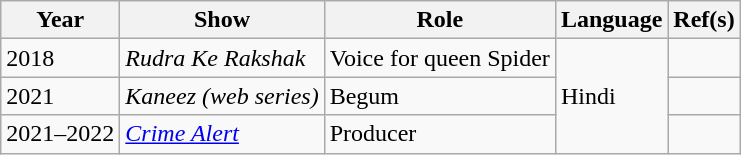<table class="wikitable sortable">
<tr>
<th>Year</th>
<th>Show</th>
<th>Role</th>
<th>Language</th>
<th>Ref(s)</th>
</tr>
<tr>
<td>2018</td>
<td><em>Rudra Ke Rakshak</em></td>
<td>Voice for queen Spider</td>
<td rowspan="3">Hindi</td>
<td></td>
</tr>
<tr>
<td>2021</td>
<td><em>Kaneez (web series)</em></td>
<td>Begum</td>
<td></td>
</tr>
<tr>
<td>2021–2022</td>
<td><em><a href='#'>Crime Alert</a></em></td>
<td>Producer</td>
<td></td>
</tr>
</table>
